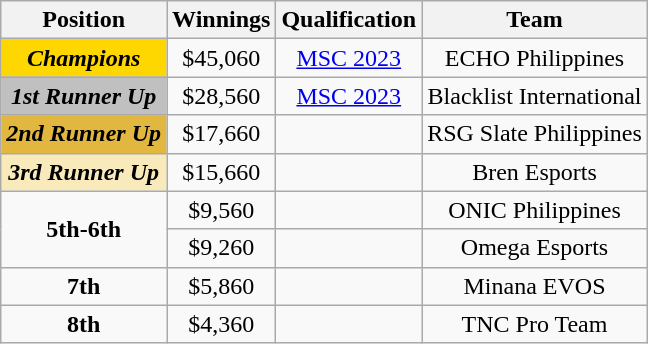<table class="wikitable" style="left-margin: auto; right-margin: auto;">
<tr>
<th>Position</th>
<th>Winnings</th>
<th>Qualification</th>
<th>Team</th>
</tr>
<tr>
<td style="text-align:center;" bgcolor="#FFD700"><strong><em>Champions</em></strong></td>
<td style="text-align:center;">$45,060</td>
<td style="text-align:center;"><a href='#'>MSC 2023</a></td>
<td style="text-align:center;">ECHO Philippines</td>
</tr>
<tr>
<td style="text-align:center;" bgcolor="#C0C0C0"><strong><em>1st Runner Up</em></strong></td>
<td style="text-align:center;">$28,560</td>
<td style="text-align:center;"><a href='#'>MSC 2023</a></td>
<td style="text-align:center;">Blacklist International</td>
</tr>
<tr>
<td style="text-align:center;" bgcolor="#E2B740"><strong><em>2nd Runner Up</em></strong></td>
<td style="text-align:center;">$17,660</td>
<td style="text-align:center;"></td>
<td style="text-align:center;">RSG Slate Philippines</td>
</tr>
<tr>
<td style="text-align:center;" bgcolor="#F8EABA"><strong><em>3rd Runner Up</em></strong></td>
<td style="text-align:center;">$15,660</td>
<td style="text-align:center;"></td>
<td style="text-align:center;">Bren Esports</td>
</tr>
<tr>
<td rowspan="2" style="text-align:center;"><strong>5th-6th</strong></td>
<td style="text-align:center;">$9,560</td>
<td style="text-align:center;"></td>
<td style="text-align:center;">ONIC Philippines</td>
</tr>
<tr>
<td style="text-align:center;">$9,260</td>
<td style="text-align:center;"></td>
<td style="text-align:center;">Omega Esports</td>
</tr>
<tr>
<td style="text-align:center;"><strong>7th</strong></td>
<td style="text-align:center;">$5,860</td>
<td style="text-align:center;"></td>
<td style="text-align:center;">Minana EVOS</td>
</tr>
<tr>
<td style="text-align:center;"><strong>8th</strong></td>
<td style="text-align:center;">$4,360</td>
<td style="text-align:center;"></td>
<td style="text-align:center;">TNC Pro Team</td>
</tr>
</table>
